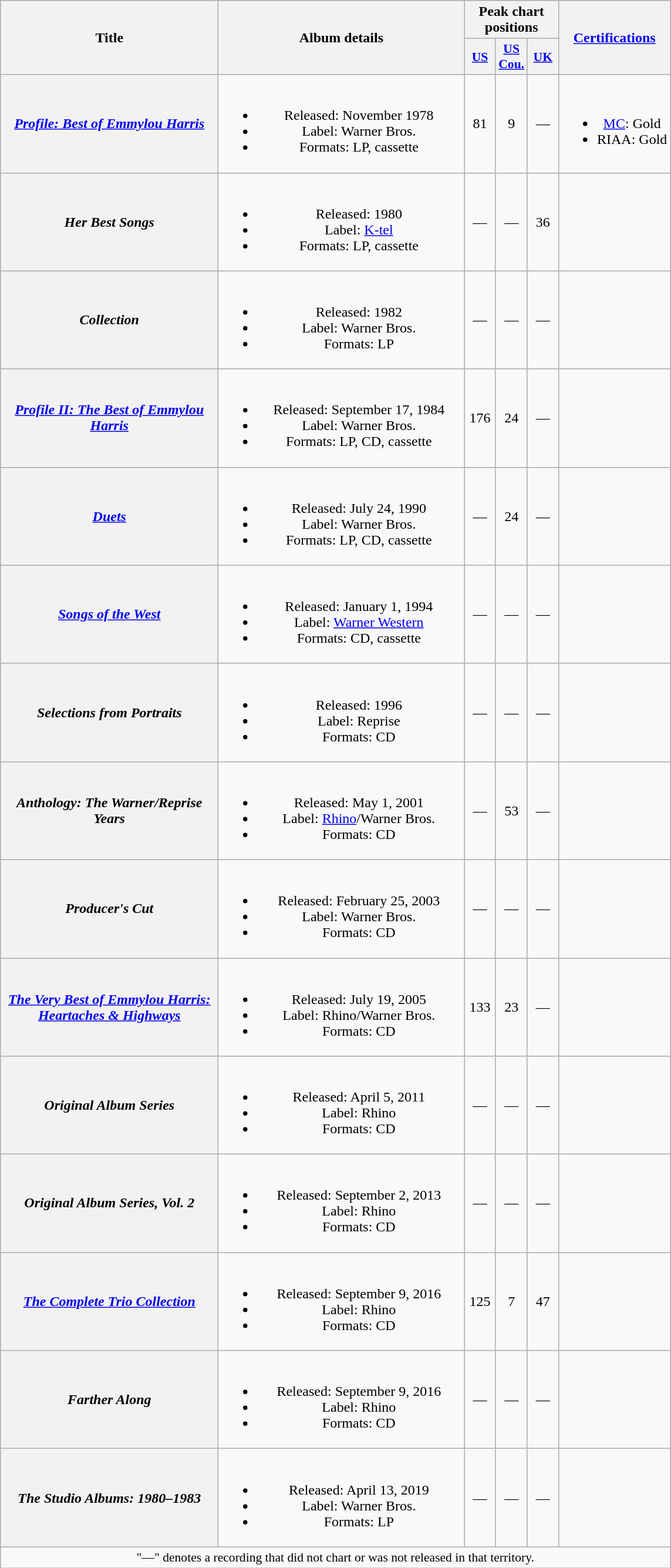<table class="wikitable plainrowheaders" style="text-align:center;" border="1">
<tr>
<th scope="col" rowspan="2" style="width:15em;">Title</th>
<th scope="col" rowspan="2" style="width:17em;">Album details</th>
<th scope="col" colspan="3">Peak chart positions</th>
<th scope="col" rowspan="2"><a href='#'>Certifications</a></th>
</tr>
<tr>
<th scope="col" style="width:2em;font-size:90%;"><a href='#'>US</a><br></th>
<th scope="col" style="width:2em;font-size:90%;"><a href='#'>US Cou.</a><br></th>
<th scope="col" style="width:2em;font-size:90%;"><a href='#'>UK</a><br></th>
</tr>
<tr>
<th scope="row"><em><a href='#'>Profile: Best of Emmylou Harris</a></em></th>
<td><br><ul><li>Released: November 1978</li><li>Label: Warner Bros.</li><li>Formats: LP, cassette</li></ul></td>
<td>81</td>
<td>9</td>
<td>—</td>
<td><br><ul><li><a href='#'>MC</a>: Gold</li><li>RIAA: Gold</li></ul></td>
</tr>
<tr>
<th scope="row"><em>Her Best Songs</em></th>
<td><br><ul><li>Released: 1980</li><li>Label: <a href='#'>K-tel</a></li><li>Formats: LP, cassette</li></ul></td>
<td>—</td>
<td>—</td>
<td>36</td>
<td></td>
</tr>
<tr>
<th scope="row"><em>Collection</em></th>
<td><br><ul><li>Released: 1982</li><li>Label: Warner Bros.</li><li>Formats: LP</li></ul></td>
<td>—</td>
<td>—</td>
<td>—</td>
<td></td>
</tr>
<tr>
<th scope="row"><em><a href='#'>Profile II: The Best of Emmylou Harris</a></em></th>
<td><br><ul><li>Released: September 17, 1984</li><li>Label: Warner Bros.</li><li>Formats: LP, CD, cassette</li></ul></td>
<td>176</td>
<td>24</td>
<td>—</td>
<td></td>
</tr>
<tr>
<th scope="row"><em><a href='#'>Duets</a></em></th>
<td><br><ul><li>Released: July 24, 1990</li><li>Label: Warner Bros.</li><li>Formats: LP, CD, cassette</li></ul></td>
<td>—</td>
<td>24</td>
<td>—</td>
<td></td>
</tr>
<tr>
<th scope="row"><em><a href='#'>Songs of the West</a></em></th>
<td><br><ul><li>Released: January 1, 1994</li><li>Label: <a href='#'>Warner Western</a></li><li>Formats: CD, cassette</li></ul></td>
<td>—</td>
<td>—</td>
<td>—</td>
<td></td>
</tr>
<tr>
<th scope="row"><em>Selections from Portraits</em></th>
<td><br><ul><li>Released: 1996</li><li>Label: Reprise</li><li>Formats: CD</li></ul></td>
<td>—</td>
<td>—</td>
<td>—</td>
<td></td>
</tr>
<tr>
<th scope="row"><em>Anthology: The Warner/Reprise Years</em></th>
<td><br><ul><li>Released: May 1, 2001</li><li>Label: <a href='#'>Rhino</a>/Warner Bros.</li><li>Formats: CD</li></ul></td>
<td>—</td>
<td>53</td>
<td>—</td>
<td></td>
</tr>
<tr>
<th scope="row"><em>Producer's Cut</em></th>
<td><br><ul><li>Released: February 25, 2003</li><li>Label: Warner Bros.</li><li>Formats: CD</li></ul></td>
<td>—</td>
<td>—</td>
<td>—</td>
<td></td>
</tr>
<tr>
<th scope="row"><em><a href='#'>The Very Best of Emmylou Harris: Heartaches & Highways</a></em></th>
<td><br><ul><li>Released: July 19, 2005</li><li>Label: Rhino/Warner Bros.</li><li>Formats: CD</li></ul></td>
<td>133</td>
<td>23</td>
<td>—</td>
<td></td>
</tr>
<tr>
<th scope="row"><em>Original Album Series</em></th>
<td><br><ul><li>Released: April 5, 2011</li><li>Label: Rhino</li><li>Formats: CD</li></ul></td>
<td>—</td>
<td>—</td>
<td>—</td>
<td></td>
</tr>
<tr>
<th scope="row"><em>Original Album Series, Vol. 2</em></th>
<td><br><ul><li>Released: September 2, 2013</li><li>Label: Rhino</li><li>Formats: CD</li></ul></td>
<td>—</td>
<td>—</td>
<td>—</td>
<td></td>
</tr>
<tr>
<th scope="row"><em><a href='#'>The Complete Trio Collection</a></em><br></th>
<td><br><ul><li>Released: September 9, 2016</li><li>Label: Rhino</li><li>Formats: CD</li></ul></td>
<td>125</td>
<td>7</td>
<td>47</td>
<td></td>
</tr>
<tr>
<th scope="row"><em>Farther Along</em><br></th>
<td><br><ul><li>Released: September 9, 2016</li><li>Label: Rhino</li><li>Formats: CD</li></ul></td>
<td>—</td>
<td>—</td>
<td>—</td>
<td></td>
</tr>
<tr>
<th scope="row"><em>The Studio Albums: 1980–1983</em></th>
<td><br><ul><li>Released: April 13, 2019</li><li>Label: Warner Bros.</li><li>Formats: LP</li></ul></td>
<td>—</td>
<td>—</td>
<td>—</td>
<td></td>
</tr>
<tr>
<td colspan="6" style="font-size:90%">"—" denotes a recording that did not chart or was not released in that territory.</td>
</tr>
</table>
